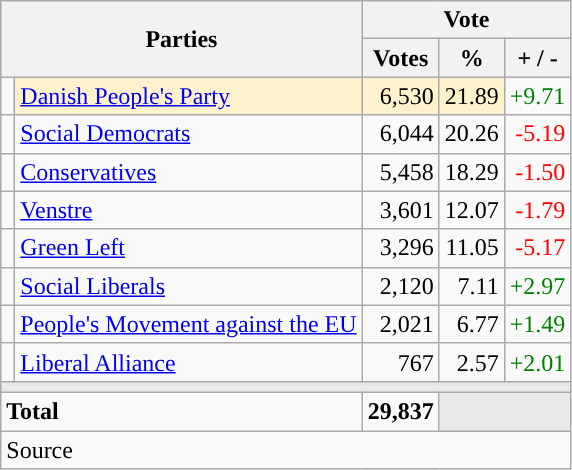<table class="wikitable" style="text-align:right;">
<tr>
<th style="text-align:centre;" rowspan="2" colspan="2" width="225">Parties</th>
<th colspan="3">Vote</th>
</tr>
<tr>
<th width="15">Votes</th>
<th width="15">%</th>
<th width="15">+ / -</th>
</tr>
<tr>
<td width="2" style="color:inherit;background:"></td>
<td bgcolor=#fef2cc   align="left"><a href='#'>Danish People's Party</a></td>
<td bgcolor=#fef2cc>6,530</td>
<td bgcolor=#fef2cc>21.89</td>
<td style=color:green;>+9.71</td>
</tr>
<tr>
<td width="2" style="color:inherit;background:"></td>
<td align="left"><a href='#'>Social Democrats</a></td>
<td>6,044</td>
<td>20.26</td>
<td style=color:red;>-5.19</td>
</tr>
<tr>
<td width="2" style="color:inherit;background:"></td>
<td align="left"><a href='#'>Conservatives</a></td>
<td>5,458</td>
<td>18.29</td>
<td style=color:red;>-1.50</td>
</tr>
<tr>
<td width="2" style="color:inherit;background:"></td>
<td align="left"><a href='#'>Venstre</a></td>
<td>3,601</td>
<td>12.07</td>
<td style=color:red;>-1.79</td>
</tr>
<tr>
<td width="2" style="color:inherit;background:"></td>
<td align="left"><a href='#'>Green Left</a></td>
<td>3,296</td>
<td>11.05</td>
<td style=color:red;>-5.17</td>
</tr>
<tr>
<td width="2" style="color:inherit;background:"></td>
<td align="left"><a href='#'>Social Liberals</a></td>
<td>2,120</td>
<td>7.11</td>
<td style=color:green;>+2.97</td>
</tr>
<tr>
<td width="2" style="color:inherit;background:"></td>
<td align="left"><a href='#'>People's Movement against the EU</a></td>
<td>2,021</td>
<td>6.77</td>
<td style=color:green;>+1.49</td>
</tr>
<tr>
<td width="2" style="color:inherit;background:"></td>
<td align="left"><a href='#'>Liberal Alliance</a></td>
<td>767</td>
<td>2.57</td>
<td style=color:green;>+2.01</td>
</tr>
<tr>
<td colspan="7" bgcolor="#E9E9E9"></td>
</tr>
<tr>
<td align="left" colspan="2"><strong>Total</strong></td>
<td><strong>29,837</strong></td>
<td bgcolor="#E9E9E9" colspan="2"></td>
</tr>
<tr>
<td align="left" colspan="6">Source</td>
</tr>
</table>
